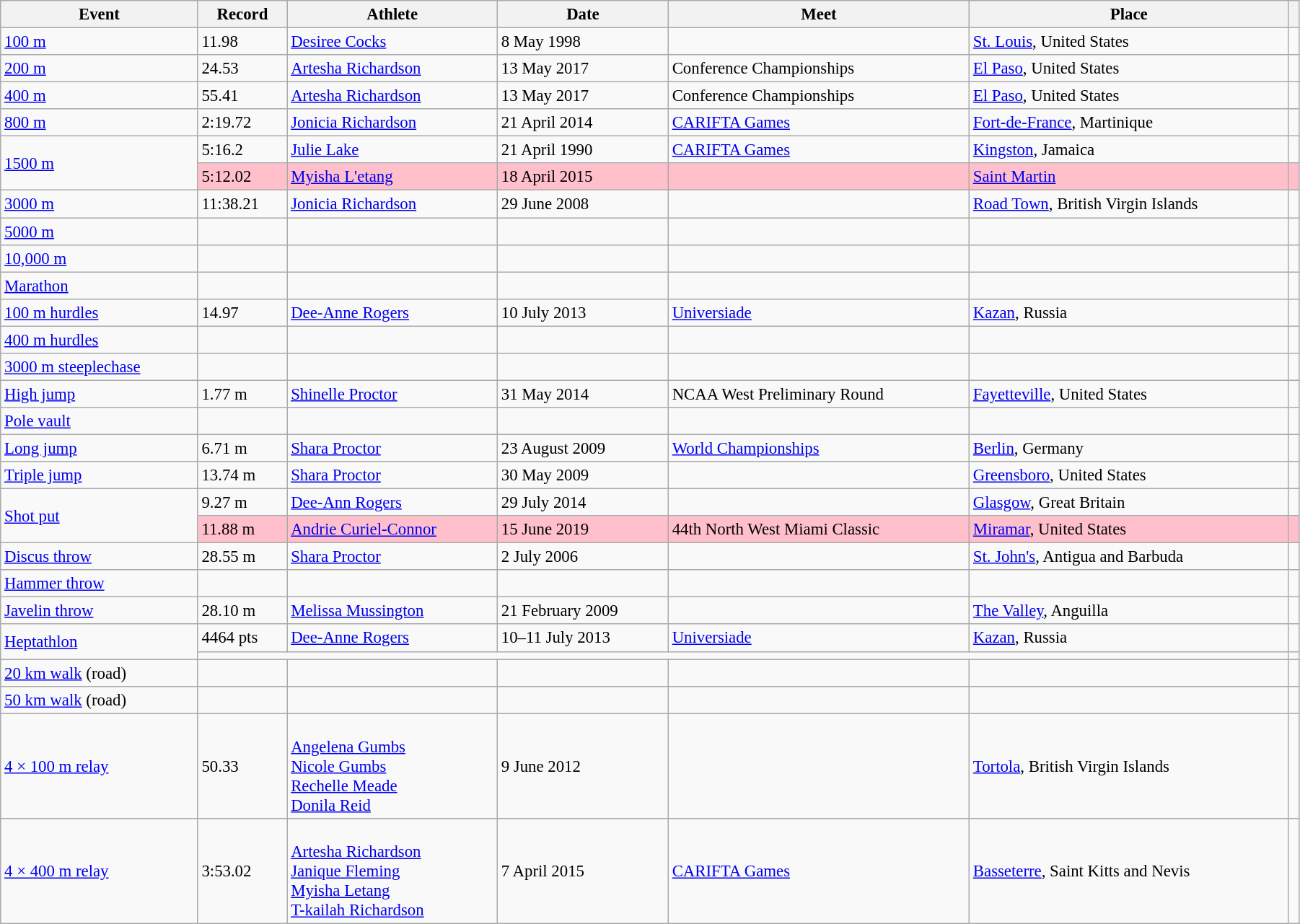<table class="wikitable" style="font-size:95%; width: 95%;">
<tr>
<th>Event</th>
<th>Record</th>
<th>Athlete</th>
<th>Date</th>
<th>Meet</th>
<th>Place</th>
<th></th>
</tr>
<tr>
<td><a href='#'>100 m</a></td>
<td>11.98</td>
<td><a href='#'>Desiree Cocks</a></td>
<td>8 May 1998</td>
<td></td>
<td><a href='#'>St. Louis</a>, United States</td>
<td></td>
</tr>
<tr>
<td><a href='#'>200 m</a></td>
<td>24.53 </td>
<td><a href='#'>Artesha Richardson</a></td>
<td>13 May 2017</td>
<td>Conference Championships</td>
<td><a href='#'>El Paso</a>, United States</td>
<td></td>
</tr>
<tr>
<td><a href='#'>400 m</a></td>
<td>55.41</td>
<td><a href='#'>Artesha Richardson</a></td>
<td>13 May 2017</td>
<td>Conference Championships</td>
<td><a href='#'>El Paso</a>, United States</td>
<td></td>
</tr>
<tr>
<td><a href='#'>800 m</a></td>
<td>2:19.72</td>
<td><a href='#'>Jonicia Richardson</a></td>
<td>21 April 2014</td>
<td><a href='#'>CARIFTA Games</a></td>
<td><a href='#'>Fort-de-France</a>, Martinique</td>
<td></td>
</tr>
<tr>
<td rowspan=2><a href='#'>1500 m</a></td>
<td>5:16.2 </td>
<td><a href='#'>Julie Lake</a></td>
<td>21 April 1990</td>
<td><a href='#'>CARIFTA Games</a></td>
<td><a href='#'>Kingston</a>, Jamaica</td>
<td></td>
</tr>
<tr style="background:pink">
<td>5:12.02 </td>
<td><a href='#'>Myisha L'etang</a></td>
<td>18 April 2015</td>
<td></td>
<td><a href='#'>Saint Martin</a></td>
<td></td>
</tr>
<tr>
<td><a href='#'>3000 m</a></td>
<td>11:38.21</td>
<td><a href='#'>Jonicia Richardson</a></td>
<td>29 June 2008</td>
<td></td>
<td><a href='#'>Road Town</a>, British Virgin Islands</td>
<td></td>
</tr>
<tr>
<td><a href='#'>5000 m</a></td>
<td></td>
<td></td>
<td></td>
<td></td>
<td></td>
<td></td>
</tr>
<tr>
<td><a href='#'>10,000 m</a></td>
<td></td>
<td></td>
<td></td>
<td></td>
<td></td>
<td></td>
</tr>
<tr>
<td><a href='#'>Marathon</a></td>
<td></td>
<td></td>
<td></td>
<td></td>
<td></td>
<td></td>
</tr>
<tr>
<td><a href='#'>100 m hurdles</a></td>
<td>14.97 </td>
<td><a href='#'>Dee-Anne Rogers</a></td>
<td>10 July 2013</td>
<td><a href='#'>Universiade</a></td>
<td><a href='#'>Kazan</a>, Russia</td>
<td></td>
</tr>
<tr>
<td><a href='#'>400 m hurdles</a></td>
<td></td>
<td></td>
<td></td>
<td></td>
<td></td>
<td></td>
</tr>
<tr>
<td><a href='#'>3000 m steeplechase</a></td>
<td></td>
<td></td>
<td></td>
<td></td>
<td></td>
<td></td>
</tr>
<tr>
<td><a href='#'>High jump</a></td>
<td>1.77 m</td>
<td><a href='#'>Shinelle Proctor</a></td>
<td>31 May 2014</td>
<td>NCAA West Preliminary Round</td>
<td><a href='#'>Fayetteville</a>, United States</td>
<td></td>
</tr>
<tr>
<td><a href='#'>Pole vault</a></td>
<td></td>
<td></td>
<td></td>
<td></td>
<td></td>
<td></td>
</tr>
<tr>
<td><a href='#'>Long jump</a></td>
<td>6.71 m </td>
<td><a href='#'>Shara Proctor</a></td>
<td>23 August 2009</td>
<td><a href='#'>World Championships</a></td>
<td><a href='#'>Berlin</a>, Germany</td>
<td></td>
</tr>
<tr>
<td><a href='#'>Triple jump</a></td>
<td>13.74 m </td>
<td><a href='#'>Shara Proctor</a></td>
<td>30 May 2009</td>
<td></td>
<td><a href='#'>Greensboro</a>, United States</td>
<td></td>
</tr>
<tr>
<td rowspan=2><a href='#'>Shot put</a></td>
<td>9.27 m</td>
<td><a href='#'>Dee-Ann Rogers</a></td>
<td>29 July 2014</td>
<td></td>
<td><a href='#'>Glasgow</a>, Great Britain</td>
<td></td>
</tr>
<tr style="background:pink">
<td>11.88 m</td>
<td><a href='#'>Andrie Curiel-Connor</a></td>
<td>15 June 2019</td>
<td>44th North West Miami Classic</td>
<td><a href='#'>Miramar</a>, United States</td>
<td></td>
</tr>
<tr>
<td><a href='#'>Discus throw</a></td>
<td>28.55 m</td>
<td><a href='#'>Shara Proctor</a></td>
<td>2 July 2006</td>
<td></td>
<td><a href='#'>St. John's</a>, Antigua and Barbuda</td>
<td></td>
</tr>
<tr>
<td><a href='#'>Hammer throw</a></td>
<td></td>
<td></td>
<td></td>
<td></td>
<td></td>
<td></td>
</tr>
<tr>
<td><a href='#'>Javelin throw</a></td>
<td>28.10 m</td>
<td><a href='#'>Melissa Mussington</a></td>
<td>21 February 2009</td>
<td></td>
<td><a href='#'>The Valley</a>, Anguilla</td>
<td></td>
</tr>
<tr>
<td rowspan=2><a href='#'>Heptathlon</a></td>
<td>4464 pts</td>
<td><a href='#'>Dee-Anne Rogers</a></td>
<td>10–11 July 2013</td>
<td><a href='#'>Universiade</a></td>
<td><a href='#'>Kazan</a>, Russia</td>
<td></td>
</tr>
<tr>
<td colspan=5></td>
<td></td>
</tr>
<tr>
<td><a href='#'>20 km walk</a> (road)</td>
<td></td>
<td></td>
<td></td>
<td></td>
<td></td>
<td></td>
</tr>
<tr>
<td><a href='#'>50 km walk</a> (road)</td>
<td></td>
<td></td>
<td></td>
<td></td>
<td></td>
<td></td>
</tr>
<tr>
<td><a href='#'>4 × 100 m relay</a></td>
<td>50.33</td>
<td><br><a href='#'>Angelena Gumbs</a><br><a href='#'>Nicole Gumbs</a><br><a href='#'>Rechelle Meade</a><br><a href='#'>Donila Reid</a></td>
<td>9 June 2012</td>
<td></td>
<td><a href='#'>Tortola</a>, British Virgin Islands</td>
<td></td>
</tr>
<tr>
<td><a href='#'>4 × 400 m relay</a></td>
<td>3:53.02</td>
<td><br><a href='#'>Artesha Richardson</a><br><a href='#'>Janique Fleming</a><br><a href='#'>Myisha Letang</a><br><a href='#'>T-kailah Richardson</a></td>
<td>7 April 2015</td>
<td><a href='#'>CARIFTA Games</a></td>
<td><a href='#'>Basseterre</a>, Saint Kitts and Nevis</td>
<td></td>
</tr>
</table>
